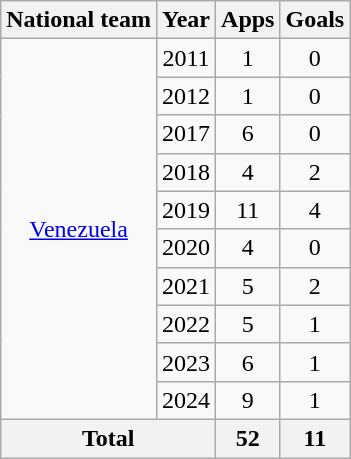<table class="wikitable" style="text-align:center">
<tr>
<th>National team</th>
<th>Year</th>
<th>Apps</th>
<th>Goals</th>
</tr>
<tr>
<td rowspan="10"><a href='#'>Venezuela</a></td>
<td>2011</td>
<td>1</td>
<td>0</td>
</tr>
<tr>
<td>2012</td>
<td>1</td>
<td>0</td>
</tr>
<tr>
<td>2017</td>
<td>6</td>
<td>0</td>
</tr>
<tr>
<td>2018</td>
<td>4</td>
<td>2</td>
</tr>
<tr>
<td>2019</td>
<td>11</td>
<td>4</td>
</tr>
<tr>
<td>2020</td>
<td>4</td>
<td>0</td>
</tr>
<tr>
<td>2021</td>
<td>5</td>
<td>2</td>
</tr>
<tr>
<td>2022</td>
<td>5</td>
<td>1</td>
</tr>
<tr>
<td>2023</td>
<td>6</td>
<td>1</td>
</tr>
<tr>
<td>2024</td>
<td>9</td>
<td>1</td>
</tr>
<tr>
<th colspan="2">Total</th>
<th>52</th>
<th>11</th>
</tr>
</table>
